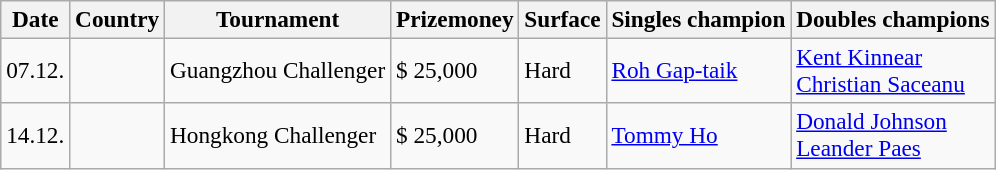<table class="sortable wikitable" style=font-size:97%>
<tr>
<th>Date</th>
<th>Country</th>
<th>Tournament</th>
<th>Prizemoney</th>
<th>Surface</th>
<th>Singles champion</th>
<th>Doubles champions</th>
</tr>
<tr>
<td>07.12.</td>
<td></td>
<td>Guangzhou Challenger</td>
<td>$ 25,000</td>
<td>Hard</td>
<td> <a href='#'>Roh Gap-taik</a></td>
<td> <a href='#'>Kent Kinnear</a><br> <a href='#'>Christian Saceanu</a></td>
</tr>
<tr>
<td>14.12.</td>
<td></td>
<td>Hongkong Challenger</td>
<td>$ 25,000</td>
<td>Hard</td>
<td> <a href='#'>Tommy Ho</a></td>
<td> <a href='#'>Donald Johnson</a><br> <a href='#'>Leander Paes</a></td>
</tr>
</table>
